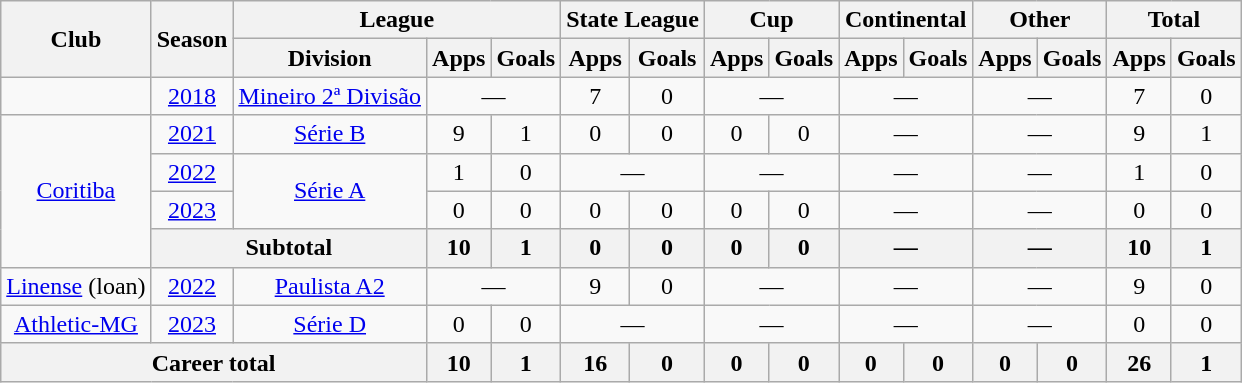<table class="wikitable" style="text-align: center;">
<tr>
<th rowspan="2">Club</th>
<th rowspan="2">Season</th>
<th colspan="3">League</th>
<th colspan="2">State League</th>
<th colspan="2">Cup</th>
<th colspan="2">Continental</th>
<th colspan="2">Other</th>
<th colspan="2">Total</th>
</tr>
<tr>
<th>Division</th>
<th>Apps</th>
<th>Goals</th>
<th>Apps</th>
<th>Goals</th>
<th>Apps</th>
<th>Goals</th>
<th>Apps</th>
<th>Goals</th>
<th>Apps</th>
<th>Goals</th>
<th>Apps</th>
<th>Goals</th>
</tr>
<tr>
<td valign="center"></td>
<td><a href='#'>2018</a></td>
<td><a href='#'>Mineiro 2ª Divisão</a></td>
<td colspan="2">—</td>
<td>7</td>
<td>0</td>
<td colspan="2">—</td>
<td colspan="2">—</td>
<td colspan="2">—</td>
<td>7</td>
<td>0</td>
</tr>
<tr>
<td rowspan="4" valign="center"><a href='#'>Coritiba</a></td>
<td><a href='#'>2021</a></td>
<td><a href='#'>Série B</a></td>
<td>9</td>
<td>1</td>
<td>0</td>
<td>0</td>
<td>0</td>
<td>0</td>
<td colspan="2">—</td>
<td colspan="2">—</td>
<td>9</td>
<td>1</td>
</tr>
<tr>
<td><a href='#'>2022</a></td>
<td rowspan="2"><a href='#'>Série A</a></td>
<td>1</td>
<td>0</td>
<td colspan="2">—</td>
<td colspan="2">—</td>
<td colspan="2">—</td>
<td colspan="2">—</td>
<td>1</td>
<td>0</td>
</tr>
<tr>
<td><a href='#'>2023</a></td>
<td>0</td>
<td>0</td>
<td>0</td>
<td>0</td>
<td>0</td>
<td>0</td>
<td colspan="2">—</td>
<td colspan="2">—</td>
<td>0</td>
<td>0</td>
</tr>
<tr>
<th colspan="2">Subtotal</th>
<th>10</th>
<th>1</th>
<th>0</th>
<th>0</th>
<th>0</th>
<th>0</th>
<th colspan="2">—</th>
<th colspan="2">—</th>
<th>10</th>
<th>1</th>
</tr>
<tr>
<td valign="center"><a href='#'>Linense</a> (loan)</td>
<td><a href='#'>2022</a></td>
<td><a href='#'>Paulista A2</a></td>
<td colspan="2">—</td>
<td>9</td>
<td>0</td>
<td colspan="2">—</td>
<td colspan="2">—</td>
<td colspan="2">—</td>
<td>9</td>
<td>0</td>
</tr>
<tr>
<td valign="center"><a href='#'>Athletic-MG</a></td>
<td><a href='#'>2023</a></td>
<td><a href='#'>Série D</a></td>
<td>0</td>
<td>0</td>
<td colspan="2">—</td>
<td colspan="2">—</td>
<td colspan="2">—</td>
<td colspan="2">—</td>
<td>0</td>
<td>0</td>
</tr>
<tr>
<th colspan="3"><strong>Career total</strong></th>
<th>10</th>
<th>1</th>
<th>16</th>
<th>0</th>
<th>0</th>
<th>0</th>
<th>0</th>
<th>0</th>
<th>0</th>
<th>0</th>
<th>26</th>
<th>1</th>
</tr>
</table>
